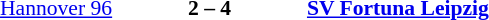<table width=100% cellspacing=1>
<tr>
<th width=25%></th>
<th width=10%></th>
<th width=25%></th>
<th></th>
</tr>
<tr style=font-size:90%>
<td align=right><a href='#'>Hannover 96</a></td>
<td align=center><strong>2 – 4</strong></td>
<td><strong><a href='#'>SV Fortuna Leipzig</a></strong></td>
</tr>
</table>
